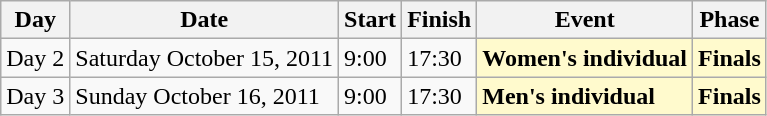<table class=wikitable>
<tr>
<th>Day</th>
<th>Date</th>
<th>Start</th>
<th>Finish</th>
<th>Event</th>
<th>Phase</th>
</tr>
<tr>
<td>Day 2</td>
<td>Saturday October 15, 2011</td>
<td>9:00</td>
<td>17:30</td>
<td style=background:lemonchiffon><strong>Women's individual</strong></td>
<td style=background:lemonchiffon><strong>Finals</strong></td>
</tr>
<tr>
<td>Day 3</td>
<td>Sunday October 16, 2011</td>
<td>9:00</td>
<td>17:30</td>
<td style=background:lemonchiffon><strong>Men's individual</strong></td>
<td style=background:lemonchiffon><strong>Finals</strong></td>
</tr>
</table>
